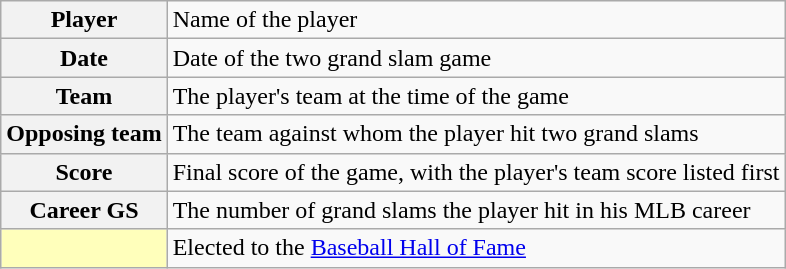<table class="wikitable">
<tr>
<th scope="row">Player</th>
<td>Name of the player</td>
</tr>
<tr>
<th scope="row">Date</th>
<td>Date of the two grand slam game</td>
</tr>
<tr>
<th scope="row">Team</th>
<td>The player's team at the time of the game</td>
</tr>
<tr>
<th scope="row">Opposing team</th>
<td>The team against whom the player hit two grand slams</td>
</tr>
<tr>
<th scope="row">Score</th>
<td>Final score of the game, with the player's team score listed first</td>
</tr>
<tr>
<th scope="row">Career GS</th>
<td>The number of grand slams the player hit in his MLB career</td>
</tr>
<tr>
<th scope="row" style="background:#ffb;"></th>
<td>Elected to the <a href='#'>Baseball Hall of Fame</a><br></td>
</tr>
</table>
